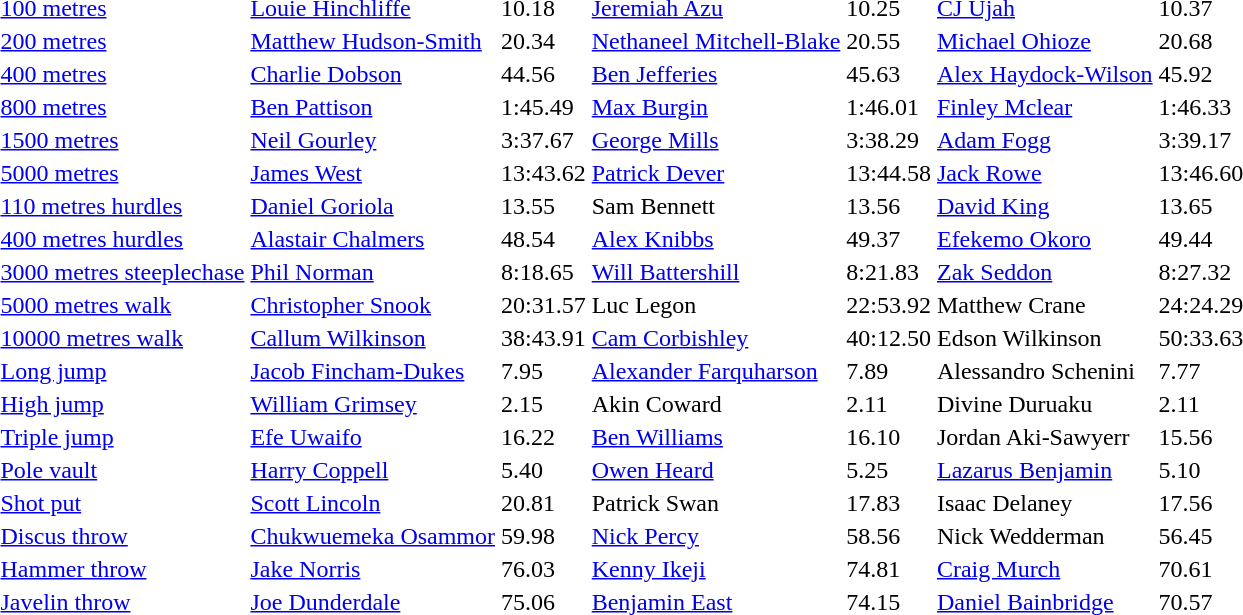<table>
<tr>
<td><a href='#'>100 metres</a></td>
<td><a href='#'>Louie Hinchliffe</a></td>
<td>10.18</td>
<td><a href='#'>Jeremiah Azu</a></td>
<td>10.25</td>
<td><a href='#'>CJ Ujah</a></td>
<td>10.37</td>
</tr>
<tr>
<td><a href='#'>200 metres</a></td>
<td><a href='#'>Matthew Hudson-Smith</a></td>
<td>20.34</td>
<td><a href='#'>Nethaneel Mitchell-Blake</a></td>
<td>20.55</td>
<td><a href='#'>Michael Ohioze</a></td>
<td>20.68</td>
</tr>
<tr>
<td><a href='#'>400 metres</a></td>
<td><a href='#'>Charlie Dobson</a></td>
<td>44.56</td>
<td><a href='#'>Ben Jefferies</a></td>
<td>45.63</td>
<td><a href='#'>Alex Haydock-Wilson</a></td>
<td>45.92</td>
</tr>
<tr>
<td><a href='#'>800 metres</a></td>
<td><a href='#'>Ben Pattison</a></td>
<td>1:45.49</td>
<td><a href='#'>Max Burgin</a></td>
<td>1:46.01</td>
<td><a href='#'>Finley Mclear</a></td>
<td>1:46.33</td>
</tr>
<tr>
<td><a href='#'>1500 metres</a></td>
<td><a href='#'>Neil Gourley</a></td>
<td>3:37.67</td>
<td><a href='#'>George Mills</a></td>
<td>3:38.29</td>
<td><a href='#'>Adam Fogg</a></td>
<td>3:39.17</td>
</tr>
<tr>
<td><a href='#'>5000 metres</a></td>
<td><a href='#'>James West</a></td>
<td>13:43.62</td>
<td><a href='#'>Patrick Dever</a></td>
<td>13:44.58</td>
<td><a href='#'>Jack Rowe</a></td>
<td>13:46.60</td>
</tr>
<tr>
<td><a href='#'>110 metres hurdles</a></td>
<td><a href='#'>Daniel Goriola</a></td>
<td>13.55</td>
<td>Sam Bennett</td>
<td>13.56</td>
<td><a href='#'>David King</a></td>
<td>13.65</td>
</tr>
<tr>
<td><a href='#'>400 metres hurdles</a></td>
<td><a href='#'>Alastair Chalmers</a></td>
<td>48.54 </td>
<td><a href='#'>Alex Knibbs</a></td>
<td>49.37</td>
<td><a href='#'>Efekemo Okoro</a></td>
<td>49.44</td>
</tr>
<tr>
<td><a href='#'>3000 metres steeplechase</a></td>
<td><a href='#'>Phil Norman</a></td>
<td>8:18.65</td>
<td><a href='#'>Will Battershill</a></td>
<td>8:21.83</td>
<td><a href='#'>Zak Seddon</a></td>
<td>8:27.32</td>
</tr>
<tr>
<td><a href='#'>5000 metres walk</a></td>
<td><a href='#'>Christopher Snook</a></td>
<td>20:31.57</td>
<td>Luc Legon</td>
<td>22:53.92</td>
<td>Matthew Crane</td>
<td>24:24.29</td>
</tr>
<tr>
<td><a href='#'>10000 metres walk</a></td>
<td><a href='#'>Callum Wilkinson</a></td>
<td>38:43.91 </td>
<td><a href='#'>Cam Corbishley</a></td>
<td>40:12.50</td>
<td>Edson Wilkinson</td>
<td>50:33.63</td>
</tr>
<tr>
<td><a href='#'>Long jump</a></td>
<td><a href='#'>Jacob Fincham-Dukes</a></td>
<td>7.95</td>
<td><a href='#'>Alexander Farquharson</a></td>
<td>7.89</td>
<td>Alessandro Schenini</td>
<td>7.77</td>
</tr>
<tr>
<td><a href='#'>High jump</a></td>
<td><a href='#'>William Grimsey</a></td>
<td>2.15</td>
<td>Akin Coward</td>
<td>2.11</td>
<td>Divine Duruaku</td>
<td>2.11</td>
</tr>
<tr>
<td><a href='#'>Triple jump</a></td>
<td><a href='#'>Efe Uwaifo</a></td>
<td>16.22</td>
<td><a href='#'>Ben Williams</a></td>
<td>16.10</td>
<td>Jordan Aki-Sawyerr</td>
<td>15.56</td>
</tr>
<tr>
<td><a href='#'>Pole vault</a></td>
<td><a href='#'>Harry Coppell</a></td>
<td>5.40</td>
<td><a href='#'>Owen Heard</a></td>
<td>5.25</td>
<td><a href='#'>Lazarus Benjamin</a></td>
<td>5.10</td>
</tr>
<tr>
<td><a href='#'>Shot put</a></td>
<td><a href='#'>Scott Lincoln</a></td>
<td>20.81</td>
<td>Patrick Swan</td>
<td>17.83</td>
<td>Isaac Delaney</td>
<td>17.56</td>
</tr>
<tr>
<td><a href='#'>Discus throw</a></td>
<td><a href='#'>Chukwuemeka Osammor</a></td>
<td>59.98</td>
<td><a href='#'>Nick Percy</a></td>
<td>58.56</td>
<td>Nick Wedderman</td>
<td>56.45</td>
</tr>
<tr>
<td><a href='#'>Hammer throw</a></td>
<td><a href='#'>Jake Norris</a></td>
<td>76.03</td>
<td><a href='#'>Kenny Ikeji</a></td>
<td>74.81</td>
<td><a href='#'>Craig Murch</a></td>
<td>70.61</td>
</tr>
<tr>
<td><a href='#'>Javelin throw</a></td>
<td><a href='#'>Joe Dunderdale</a></td>
<td>75.06</td>
<td><a href='#'>Benjamin East</a></td>
<td>74.15</td>
<td><a href='#'>Daniel Bainbridge</a></td>
<td>70.57</td>
</tr>
<tr>
</tr>
</table>
